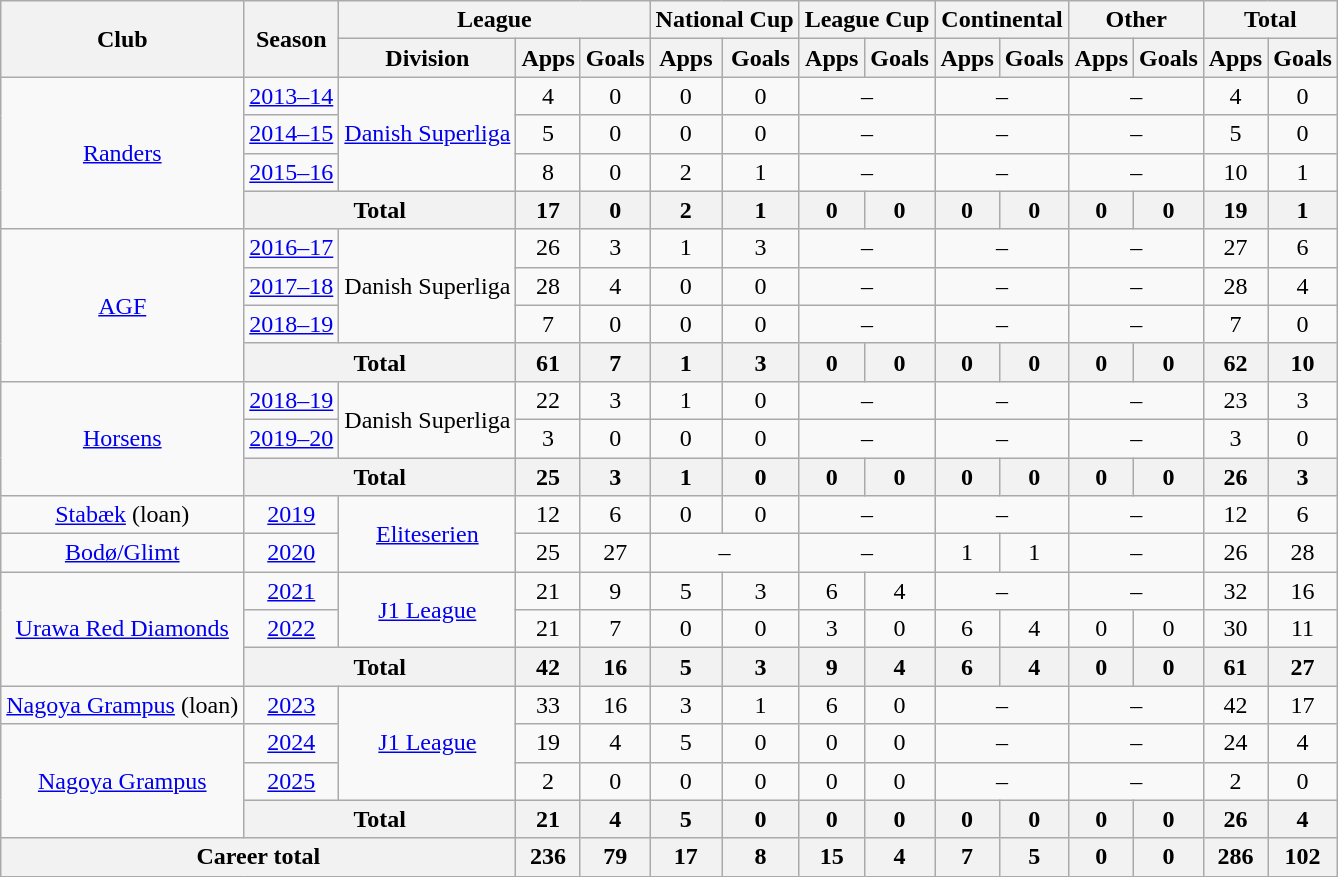<table class="wikitable" style="text-align:center">
<tr>
<th rowspan="2">Club</th>
<th rowspan="2">Season</th>
<th colspan="3">League</th>
<th colspan="2">National Cup</th>
<th colspan="2">League Cup</th>
<th colspan="2">Continental</th>
<th colspan="2">Other</th>
<th colspan="2">Total</th>
</tr>
<tr>
<th>Division</th>
<th>Apps</th>
<th>Goals</th>
<th>Apps</th>
<th>Goals</th>
<th>Apps</th>
<th>Goals</th>
<th>Apps</th>
<th>Goals</th>
<th>Apps</th>
<th>Goals</th>
<th>Apps</th>
<th>Goals</th>
</tr>
<tr>
<td rowspan="4"><a href='#'>Randers</a></td>
<td><a href='#'>2013–14</a></td>
<td rowspan="3"><a href='#'>Danish Superliga</a></td>
<td>4</td>
<td>0</td>
<td>0</td>
<td>0</td>
<td colspan="2">–</td>
<td colspan="2">–</td>
<td colspan="2">–</td>
<td>4</td>
<td>0</td>
</tr>
<tr>
<td><a href='#'>2014–15</a></td>
<td>5</td>
<td>0</td>
<td>0</td>
<td>0</td>
<td colspan="2">–</td>
<td colspan="2">–</td>
<td colspan="2">–</td>
<td>5</td>
<td>0</td>
</tr>
<tr>
<td><a href='#'>2015–16</a></td>
<td>8</td>
<td>0</td>
<td>2</td>
<td>1</td>
<td colspan="2">–</td>
<td colspan="2">–</td>
<td colspan="2">–</td>
<td>10</td>
<td>1</td>
</tr>
<tr>
<th colspan="2">Total</th>
<th>17</th>
<th>0</th>
<th>2</th>
<th>1</th>
<th>0</th>
<th>0</th>
<th>0</th>
<th>0</th>
<th>0</th>
<th>0</th>
<th>19</th>
<th>1</th>
</tr>
<tr>
<td rowspan="4"><a href='#'>AGF</a></td>
<td><a href='#'>2016–17</a></td>
<td rowspan="3">Danish Superliga</td>
<td>26</td>
<td>3</td>
<td>1</td>
<td>3</td>
<td colspan="2">–</td>
<td colspan="2">–</td>
<td colspan="2">–</td>
<td>27</td>
<td>6</td>
</tr>
<tr>
<td><a href='#'>2017–18</a></td>
<td>28</td>
<td>4</td>
<td>0</td>
<td>0</td>
<td colspan="2">–</td>
<td colspan="2">–</td>
<td colspan="2">–</td>
<td>28</td>
<td>4</td>
</tr>
<tr>
<td><a href='#'>2018–19</a></td>
<td>7</td>
<td>0</td>
<td>0</td>
<td>0</td>
<td colspan="2">–</td>
<td colspan="2">–</td>
<td colspan="2">–</td>
<td>7</td>
<td>0</td>
</tr>
<tr>
<th colspan="2">Total</th>
<th>61</th>
<th>7</th>
<th>1</th>
<th>3</th>
<th>0</th>
<th>0</th>
<th>0</th>
<th>0</th>
<th>0</th>
<th>0</th>
<th>62</th>
<th>10</th>
</tr>
<tr>
<td rowspan="3"><a href='#'>Horsens</a></td>
<td><a href='#'>2018–19</a></td>
<td rowspan="2">Danish Superliga</td>
<td>22</td>
<td>3</td>
<td>1</td>
<td>0</td>
<td colspan="2">–</td>
<td colspan="2">–</td>
<td colspan="2">–</td>
<td>23</td>
<td>3</td>
</tr>
<tr>
<td><a href='#'>2019–20</a></td>
<td>3</td>
<td>0</td>
<td>0</td>
<td>0</td>
<td colspan="2">–</td>
<td colspan="2">–</td>
<td colspan="2">–</td>
<td>3</td>
<td>0</td>
</tr>
<tr>
<th colspan="2">Total</th>
<th>25</th>
<th>3</th>
<th>1</th>
<th>0</th>
<th>0</th>
<th>0</th>
<th>0</th>
<th>0</th>
<th>0</th>
<th>0</th>
<th>26</th>
<th>3</th>
</tr>
<tr>
<td><a href='#'>Stabæk</a> (loan)</td>
<td><a href='#'>2019</a></td>
<td rowspan="2"><a href='#'>Eliteserien</a></td>
<td>12</td>
<td>6</td>
<td>0</td>
<td>0</td>
<td colspan="2">–</td>
<td colspan="2">–</td>
<td colspan="2">–</td>
<td>12</td>
<td>6</td>
</tr>
<tr>
<td><a href='#'>Bodø/Glimt</a></td>
<td><a href='#'>2020</a></td>
<td>25</td>
<td>27</td>
<td colspan="2">–</td>
<td colspan="2">–</td>
<td>1</td>
<td>1</td>
<td colspan="2">–</td>
<td>26</td>
<td>28</td>
</tr>
<tr>
<td rowspan="3"><a href='#'>Urawa Red Diamonds</a></td>
<td><a href='#'>2021</a></td>
<td rowspan="2"><a href='#'>J1 League</a></td>
<td>21</td>
<td>9</td>
<td>5</td>
<td>3</td>
<td>6</td>
<td>4</td>
<td colspan="2">–</td>
<td colspan="2">–</td>
<td>32</td>
<td>16</td>
</tr>
<tr>
<td><a href='#'>2022</a></td>
<td>21</td>
<td>7</td>
<td>0</td>
<td>0</td>
<td>3</td>
<td>0</td>
<td>6</td>
<td>4</td>
<td>0</td>
<td>0</td>
<td>30</td>
<td>11</td>
</tr>
<tr>
<th colspan="2">Total</th>
<th>42</th>
<th>16</th>
<th>5</th>
<th>3</th>
<th>9</th>
<th>4</th>
<th>6</th>
<th>4</th>
<th>0</th>
<th>0</th>
<th>61</th>
<th>27</th>
</tr>
<tr>
<td><a href='#'>Nagoya Grampus</a> (loan)</td>
<td><a href='#'>2023</a></td>
<td rowspan="3"><a href='#'>J1 League</a></td>
<td>33</td>
<td>16</td>
<td>3</td>
<td>1</td>
<td>6</td>
<td>0</td>
<td colspan="2">–</td>
<td colspan="2">–</td>
<td>42</td>
<td>17</td>
</tr>
<tr>
<td rowspan="3"><a href='#'>Nagoya Grampus</a></td>
<td><a href='#'>2024</a></td>
<td>19</td>
<td>4</td>
<td>5</td>
<td>0</td>
<td>0</td>
<td>0</td>
<td colspan="2">–</td>
<td colspan="2">–</td>
<td>24</td>
<td>4</td>
</tr>
<tr>
<td><a href='#'>2025</a></td>
<td>2</td>
<td>0</td>
<td>0</td>
<td>0</td>
<td>0</td>
<td>0</td>
<td colspan="2">–</td>
<td colspan="2">–</td>
<td>2</td>
<td>0</td>
</tr>
<tr>
<th colspan="2">Total</th>
<th>21</th>
<th>4</th>
<th>5</th>
<th>0</th>
<th>0</th>
<th>0</th>
<th>0</th>
<th>0</th>
<th>0</th>
<th>0</th>
<th>26</th>
<th>4</th>
</tr>
<tr>
<th colspan="3">Career total</th>
<th>236</th>
<th>79</th>
<th>17</th>
<th>8</th>
<th>15</th>
<th>4</th>
<th>7</th>
<th>5</th>
<th>0</th>
<th>0</th>
<th>286</th>
<th>102</th>
</tr>
</table>
